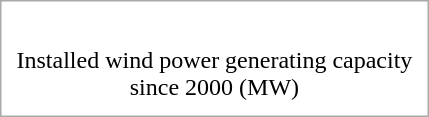<table style="border:solid 1px #aaa;" cellpadding="10" cellspacing="0">
<tr>
<td></td>
</tr>
<tr>
<td style="text-align:center;">Installed wind power generating capacity<br> since 2000 (MW)</td>
</tr>
</table>
